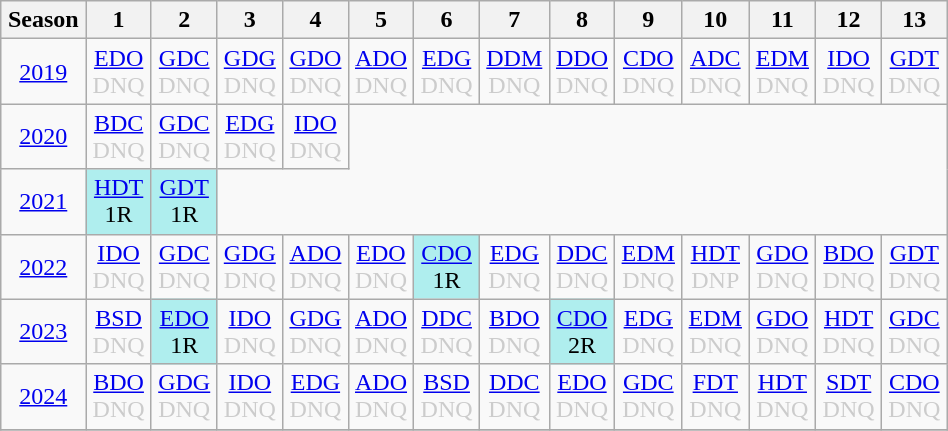<table class="wikitable" style="width:50%; margin:0">
<tr>
<th>Season</th>
<th>1</th>
<th>2</th>
<th>3</th>
<th>4</th>
<th>5</th>
<th>6</th>
<th>7</th>
<th>8</th>
<th>9</th>
<th>10</th>
<th>11</th>
<th>12</th>
<th>13</th>
</tr>
<tr>
<td style="text-align:center;"background:#efefef;"><a href='#'>2019</a></td>
<td style="text-align:center; color:#ccc;"><a href='#'>EDO</a><br>DNQ</td>
<td style="text-align:center; color:#ccc;"><a href='#'>GDC</a><br>DNQ</td>
<td style="text-align:center; color:#ccc;"><a href='#'>GDG</a><br>DNQ</td>
<td style="text-align:center; color:#ccc;"><a href='#'>GDO</a><br>DNQ</td>
<td style="text-align:center; color:#ccc;"><a href='#'>ADO</a><br>DNQ</td>
<td style="text-align:center; color:#ccc;"><a href='#'>EDG</a><br>DNQ</td>
<td style="text-align:center; color:#ccc;"><a href='#'>DDM</a><br>DNQ</td>
<td style="text-align:center; color:#ccc;"><a href='#'>DDO</a><br>DNQ</td>
<td style="text-align:center; color:#ccc;"><a href='#'>CDO</a><br>DNQ</td>
<td style="text-align:center; color:#ccc;"><a href='#'>ADC</a><br>DNQ</td>
<td style="text-align:center; color:#ccc;"><a href='#'>EDM</a><br>DNQ</td>
<td style="text-align:center; color:#ccc;"><a href='#'>IDO</a><br>DNQ</td>
<td style="text-align:center; color:#ccc;"><a href='#'>GDT</a><br>DNQ</td>
</tr>
<tr>
<td style="text-align:center;"background:#efefef;"><a href='#'>2020</a></td>
<td style="text-align:center; color:#ccc;"><a href='#'>BDC</a><br>DNQ</td>
<td style="text-align:center; color:#ccc;"><a href='#'>GDC</a><br>DNQ</td>
<td style="text-align:center; color:#ccc;"><a href='#'>EDG</a><br>DNQ</td>
<td style="text-align:center; color:#ccc;"><a href='#'>IDO</a><br>DNQ</td>
</tr>
<tr>
<td style="text-align:center;"background:#efefef;"><a href='#'>2021</a></td>
<td style="text-align:center; background:#afeeee;"><a href='#'>HDT</a><br>1R</td>
<td style="text-align:center; background:#afeeee;"><a href='#'>GDT</a><br>1R</td>
</tr>
<tr>
<td style="text-align:center;"background:#efefef;"><a href='#'>2022</a></td>
<td style="text-align:center; color:#ccc;"><a href='#'>IDO</a><br>DNQ</td>
<td style="text-align:center; color:#ccc;"><a href='#'>GDC</a><br>DNQ</td>
<td style="text-align:center; color:#ccc;"><a href='#'>GDG</a><br>DNQ</td>
<td style="text-align:center; color:#ccc;"><a href='#'>ADO</a><br>DNQ</td>
<td style="text-align:center; color:#ccc;"><a href='#'>EDO</a><br>DNQ</td>
<td style="text-align:center; background:#afeeee;"><a href='#'>CDO</a><br>1R</td>
<td style="text-align:center; color:#ccc;"><a href='#'>EDG</a><br>DNQ</td>
<td style="text-align:center; color:#ccc;"><a href='#'>DDC</a><br>DNQ</td>
<td style="text-align:center; color:#ccc;"><a href='#'>EDM</a><br>DNQ</td>
<td style="text-align:center; color:#ccc;"><a href='#'>HDT</a><br>DNP</td>
<td style="text-align:center; color:#ccc;"><a href='#'>GDO</a><br>DNQ</td>
<td style="text-align:center; color:#ccc;"><a href='#'>BDO</a><br>DNQ</td>
<td style="text-align:center; color:#ccc;"><a href='#'>GDT</a><br>DNQ</td>
</tr>
<tr>
<td style="text-align:center;"background:#efefef;"><a href='#'>2023</a></td>
<td style="text-align:center; color:#ccc;"><a href='#'>BSD</a><br>DNQ</td>
<td style="text-align:center; background:#afeeee;"><a href='#'>EDO</a><br>1R</td>
<td style="text-align:center; color:#ccc;"><a href='#'>IDO</a><br>DNQ</td>
<td style="text-align:center; color:#ccc;"><a href='#'>GDG</a><br>DNQ</td>
<td style="text-align:center; color:#ccc;"><a href='#'>ADO</a><br>DNQ</td>
<td style="text-align:center; color:#ccc;"><a href='#'>DDC</a><br>DNQ</td>
<td style="text-align:center; color:#ccc;"><a href='#'>BDO</a><br>DNQ</td>
<td style="text-align:center; background:#afeeee;"><a href='#'>CDO</a><br>2R</td>
<td style="text-align:center; color:#ccc;"><a href='#'>EDG</a><br>DNQ</td>
<td style="text-align:center; color:#ccc;"><a href='#'>EDM</a><br>DNQ</td>
<td style="text-align:center; color:#ccc;"><a href='#'>GDO</a><br>DNQ</td>
<td style="text-align:center; color:#ccc;"><a href='#'>HDT</a><br>DNQ</td>
<td style="text-align:center; color:#ccc;"><a href='#'>GDC</a><br>DNQ</td>
</tr>
<tr>
<td style="text-align:center;"background:#efefef;"><a href='#'>2024</a></td>
<td style="text-align:center; color:#ccc;"><a href='#'>BDO</a><br>DNQ</td>
<td style="text-align:center; color:#ccc;"><a href='#'>GDG</a><br>DNQ</td>
<td style="text-align:center; color:#ccc;"><a href='#'>IDO</a><br>DNQ</td>
<td style="text-align:center; color:#ccc;"><a href='#'>EDG</a><br>DNQ</td>
<td style="text-align:center; color:#ccc;"><a href='#'>ADO</a><br>DNQ</td>
<td style="text-align:center; color:#ccc;"><a href='#'>BSD</a><br>DNQ</td>
<td style="text-align:center; color:#ccc;"><a href='#'>DDC</a><br>DNQ</td>
<td style="text-align:center; color:#ccc;"><a href='#'>EDO</a><br>DNQ</td>
<td style="text-align:center; color:#ccc;"><a href='#'>GDC</a><br>DNQ</td>
<td style="text-align:center; color:#ccc;"><a href='#'>FDT</a><br>DNQ</td>
<td style="text-align:center; color:#ccc;"><a href='#'>HDT</a><br>DNQ</td>
<td style="text-align:center; color:#ccc;"><a href='#'>SDT</a><br>DNQ</td>
<td style="text-align:center; color:#ccc;"><a href='#'>CDO</a><br>DNQ</td>
</tr>
<tr>
</tr>
</table>
